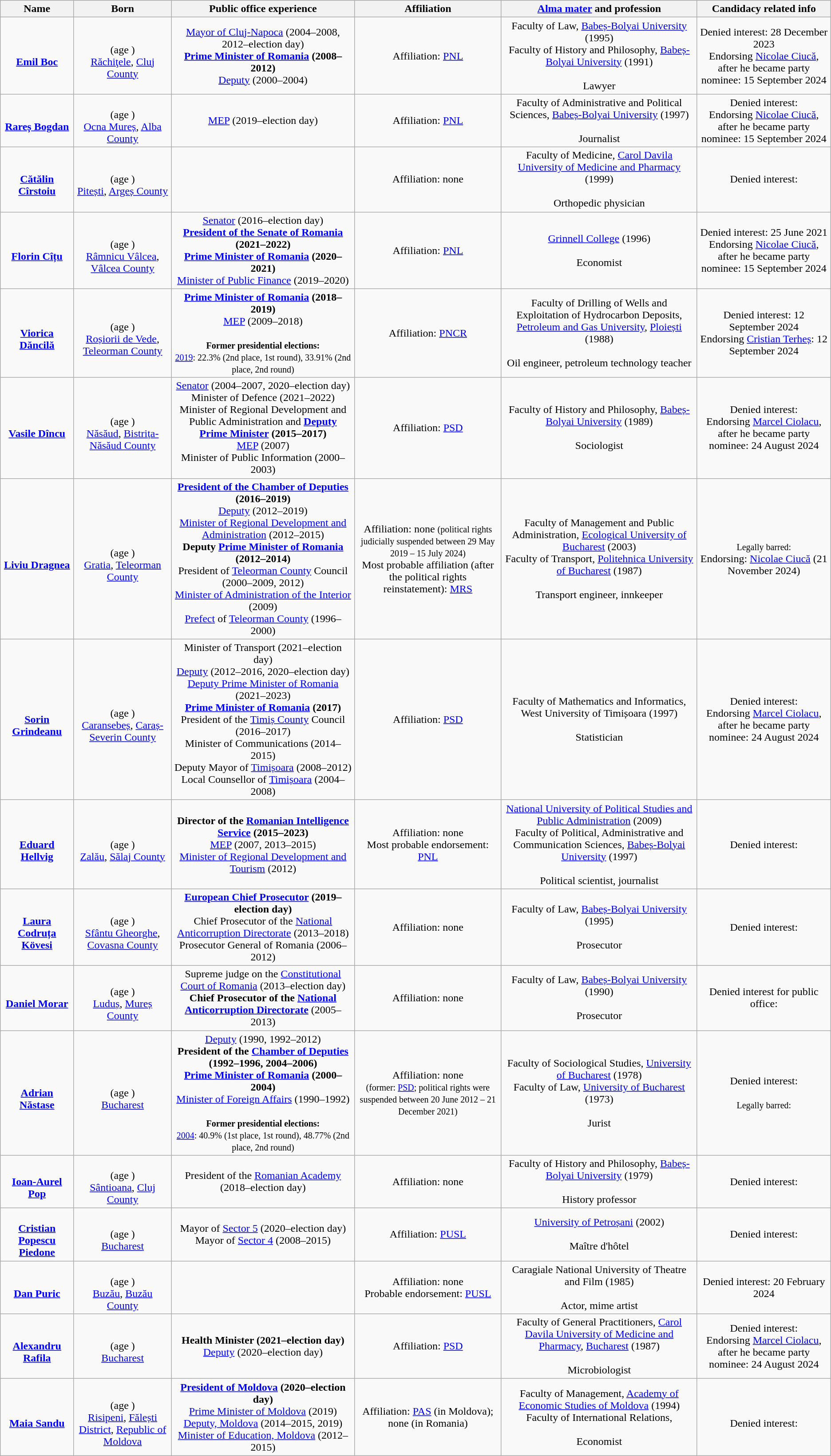<table class="wikitable sortable collapsible collapsed"  style="text-align:center;">
<tr>
<th>Name</th>
<th>Born</th>
<th class="unsortable">Public office experience</th>
<th>Affiliation</th>
<th class="unsortable"><a href='#'>Alma mater</a> and profession</th>
<th>Candidacy related info</th>
</tr>
<tr>
<td><br><strong><a href='#'>Emil Boc</a></strong></td>
<td><br>(age )<br><a href='#'>Răchiţele</a>, <a href='#'>Cluj County</a></td>
<td><a href='#'>Mayor of Cluj-Napoca</a> (2004–2008, 2012–election day)<br><strong><a href='#'>Prime Minister of Romania</a> (2008–2012)</strong><br><a href='#'>Deputy</a> (2000–2004)</td>
<td>Affiliation: <a href='#'>PNL</a></td>
<td>Faculty of Law, <a href='#'>Babeș-Bolyai University</a> (1995)<br>Faculty of History and Philosophy, <a href='#'>Babeș-Bolyai University</a> (1991)<br><br>Lawyer</td>
<td>Denied interest: 28 December 2023<br>Endorsing <a href='#'>Nicolae Ciucă</a>, after he became party nominee: 15 September 2024</td>
</tr>
<tr>
<td><br><strong><a href='#'>Rareș Bogdan</a></strong></td>
<td><br>(age )<br><a href='#'>Ocna Mureș</a>, <a href='#'>Alba County</a></td>
<td><a href='#'>MEP</a> (2019–election day)</td>
<td>Affiliation: <a href='#'>PNL</a></td>
<td>Faculty of Administrative and Political Sciences, <a href='#'>Babeș-Bolyai University</a> (1997)<br><br>Journalist</td>
<td>Denied interest: <br>Endorsing <a href='#'>Nicolae Ciucă</a>, after he became party nominee: 15 September 2024</td>
</tr>
<tr>
<td><br><strong><a href='#'>Cătălin Cîrstoiu</a></strong></td>
<td><br>(age )<br><a href='#'>Pitești</a>, <a href='#'>Argeș County</a></td>
<td></td>
<td>Affiliation: none</td>
<td>Faculty of Medicine, <a href='#'>Carol Davila University of Medicine and Pharmacy</a> (1999)<br><br>Orthopedic physician</td>
<td>Denied interest: </td>
</tr>
<tr>
<td><br><strong><a href='#'>Florin Cîțu</a></strong></td>
<td><br>(age )<br><a href='#'>Râmnicu Vâlcea</a>, <a href='#'>Vâlcea County</a></td>
<td><a href='#'>Senator</a> (2016–election day)<br><strong><a href='#'>President of the Senate of Romania</a> (2021–2022)</strong><br><strong><a href='#'>Prime Minister of Romania</a> (2020–2021)</strong><br><a href='#'>Minister of Public Finance</a> (2019–2020)</td>
<td>Affiliation: <a href='#'>PNL</a></td>
<td><a href='#'>Grinnell College</a> (1996)<br><br>Economist</td>
<td>Denied interest: 25 June 2021<br>Endorsing <a href='#'>Nicolae Ciucă</a>, after he became party nominee: 15 September 2024</td>
</tr>
<tr>
<td><br><strong><a href='#'>Viorica Dăncilă</a></strong></td>
<td><br>(age )<br><a href='#'>Roșiorii de Vede</a>, <a href='#'>Teleorman County</a></td>
<td><strong><a href='#'>Prime Minister of Romania</a> (2018–2019)</strong><br><a href='#'>MEP</a> (2009–2018)<br><br><small><strong>Former presidential elections:</strong><br><a href='#'>2019</a>: 22.3% (2nd place, 1st round), 33.91% (2nd place, 2nd round)</small></td>
<td>Affiliation: <a href='#'>PNCR</a></td>
<td>Faculty of Drilling of Wells and Exploitation of Hydrocarbon Deposits, <a href='#'>Petroleum and Gas University</a>, <a href='#'>Ploiești</a> (1988)<br><br>Oil engineer, petroleum technology teacher</td>
<td>Denied interest: 12 September 2024<br>Endorsing <a href='#'>Cristian Terheș</a>: 12 September 2024</td>
</tr>
<tr>
<td><br><strong><a href='#'>Vasile Dîncu</a></strong></td>
<td><br>(age )<br><a href='#'>Năsăud</a>, <a href='#'>Bistrița-Năsăud County</a></td>
<td><a href='#'>Senator</a> (2004–2007, 2020–election day)<br>Minister of Defence (2021–2022)<br>Minister of Regional Development and Public Administration and <strong><a href='#'>Deputy Prime Minister</a> (2015–2017)</strong><br><a href='#'>MEP</a> (2007)<br>Minister of Public Information (2000–2003)</td>
<td>Affiliation: <a href='#'>PSD</a></td>
<td>Faculty of History and Philosophy, <a href='#'>Babeș-Bolyai University</a> (1989)<br><br>Sociologist</td>
<td>Denied interest: <br>Endorsing <a href='#'>Marcel Ciolacu</a>, after he became party nominee: 24 August 2024</td>
</tr>
<tr>
<td><br><strong><a href='#'>Liviu Dragnea</a></strong></td>
<td><br>(age )<br><a href='#'>Gratia</a>, <a href='#'>Teleorman County</a></td>
<td><strong><a href='#'>President of the Chamber of Deputies</a> (2016–2019)</strong><br><a href='#'>Deputy</a> (2012–2019)<br><a href='#'>Minister of Regional Development and Administration</a> (2012–2015)<br><strong>Deputy <a href='#'>Prime Minister of Romania</a> (2012–2014)</strong><br>President of <a href='#'>Teleorman County</a> Council (2000–2009, 2012)<br><a href='#'>Minister of Administration of the Interior</a> (2009)<br><a href='#'>Prefect</a> of <a href='#'>Teleorman County</a> (1996–2000)</td>
<td>Affiliation: none <small>(political rights judicially suspended between 29 May 2019 – 15 July 2024)</small><br>Most probable affiliation (after the political rights reinstatement): <a href='#'>MRS</a></td>
<td>Faculty of Management and Public Administration, <a href='#'>Ecological University of Bucharest</a> (2003)<br>Faculty of Transport, <a href='#'>Politehnica University of Bucharest</a> (1987)<br><br>Transport engineer, innkeeper</td>
<td><small>Legally barred: </small><br>Endorsing: <a href='#'>Nicolae Ciucă</a> (21 November 2024)</td>
</tr>
<tr>
<td><br><strong><a href='#'>Sorin Grindeanu</a></strong></td>
<td><br>(age )<br><a href='#'>Caransebeș</a>, <a href='#'>Caraș-Severin County</a></td>
<td>Minister of Transport (2021–election day)<br><a href='#'>Deputy</a> (2012–2016, 2020–election day)<br><a href='#'>Deputy Prime Minister of Romania</a> (2021–2023)<br><strong><a href='#'>Prime Minister of Romania</a> (2017)</strong><br>President of the <a href='#'>Timiș County</a> Council (2016–2017)<br>Minister of Communications (2014–2015)<br>Deputy Mayor of <a href='#'>Timișoara</a> (2008–2012)<br>Local Counsellor of <a href='#'>Timișoara</a> (2004–2008)</td>
<td>Affiliation: <a href='#'>PSD</a></td>
<td>Faculty of Mathematics and Informatics, West University of Timișoara (1997)<br><br>Statistician</td>
<td>Denied interest: <br>Endorsing <a href='#'>Marcel Ciolacu</a>, after he became party nominee: 24 August 2024</td>
</tr>
<tr>
<td><br><strong><a href='#'>Eduard Hellvig</a></strong></td>
<td><br>(age )<br><a href='#'>Zalău</a>, <a href='#'>Sălaj County</a></td>
<td><strong>Director of the <a href='#'>Romanian Intelligence Service</a> (2015–2023)</strong><br><a href='#'>MEP</a> (2007, 2013–2015)<br><a href='#'>Minister of Regional Development and Tourism</a> (2012)</td>
<td>Affiliation: none<br>Most probable endorsement: <a href='#'>PNL</a></td>
<td><a href='#'>National University of Political Studies and Public Administration</a> (2009)<br>Faculty of Political, Administrative and Communication Sciences, <a href='#'>Babeș-Bolyai University</a> (1997)<br><br>Political scientist, journalist</td>
<td>Denied interest: </td>
</tr>
<tr>
<td><br><strong><a href='#'>Laura Codruța Kövesi</a></strong></td>
<td><br>(age )<br><a href='#'>Sfântu Gheorghe</a>, <a href='#'>Covasna County</a></td>
<td><strong><a href='#'>European Chief Prosecutor</a> (2019–election day)</strong><br>Chief Prosecutor of the <a href='#'>National Anticorruption Directorate</a> (2013–2018)<br>Prosecutor General of Romania (2006–2012)</td>
<td>Affiliation: none</td>
<td>Faculty of Law, <a href='#'>Babeș-Bolyai University</a> (1995)<br><br>Prosecutor</td>
<td>Denied interest: </td>
</tr>
<tr>
<td><br><strong><a href='#'>Daniel Morar</a></strong></td>
<td><br>(age )<br><a href='#'>Luduș</a>, <a href='#'>Mureș County</a></td>
<td>Supreme judge on the <a href='#'>Constitutional Court of Romania</a> (2013–election day)<br><strong>Chief Prosecutor of the <a href='#'>National Anticorruption Directorate</a></strong> (2005–2013)</td>
<td>Affiliation: none</td>
<td>Faculty of Law, <a href='#'>Babeș-Bolyai University</a> (1990)<br><br>Prosecutor</td>
<td>Denied interest for public office: </td>
</tr>
<tr>
<td><br><strong><a href='#'>Adrian Năstase</a></strong></td>
<td><br>(age )<br><a href='#'>Bucharest</a></td>
<td><a href='#'>Deputy</a> (1990, 1992–2012)<br><strong>President of the <a href='#'>Chamber of Deputies</a> (1992–1996, 2004–2006)<br><a href='#'>Prime Minister of Romania</a> (2000–2004)</strong><br><a href='#'>Minister of Foreign Affairs</a> (1990–1992)<br><br><small><strong>Former presidential elections:</strong><br><a href='#'>2004</a>: 40.9% (1st place, 1st round), 48.77% (2nd place, 2nd round)</small></td>
<td>Affiliation: none<br><small>(former: <a href='#'>PSD</a>; political rights were suspended between 20 June 2012 – 21 December 2021)</small></td>
<td>Faculty of Sociological Studies, <a href='#'>University of Bucharest</a> (1978)<br>Faculty of Law, <a href='#'>University of Bucharest</a> (1973)<br><br>Jurist</td>
<td>Denied interest: <br><br><small>Legally barred: </small></td>
</tr>
<tr>
<td><br><strong><a href='#'>Ioan-Aurel Pop</a></strong></td>
<td><br>(age )<br><a href='#'>Sântioana</a>, <a href='#'>Cluj County</a></td>
<td>President of the <a href='#'>Romanian Academy</a> (2018–election day)</td>
<td>Affiliation: none</td>
<td>Faculty of History and Philosophy, <a href='#'>Babeș-Bolyai University</a> (1979)<br><br>History professor</td>
<td>Denied interest: </td>
</tr>
<tr>
<td><br><strong><a href='#'>Cristian Popescu Piedone</a></strong></td>
<td><br>(age )<br><a href='#'>Bucharest</a></td>
<td>Mayor of <a href='#'>Sector 5</a> (2020–election day)<br>Mayor of <a href='#'>Sector 4</a> (2008–2015)</td>
<td>Affiliation: <a href='#'>PUSL</a></td>
<td><a href='#'>University of Petroșani</a> (2002)<br><br>Maître d'hôtel</td>
<td>Denied interest: </td>
</tr>
<tr>
<td><br><strong><a href='#'>Dan Puric</a></strong></td>
<td><br>(age )<br><a href='#'>Buzău</a>, <a href='#'>Buzău County</a></td>
<td></td>
<td>Affiliation: none<br>Probable endorsement: <a href='#'>PUSL</a><br></td>
<td>Caragiale National University of Theatre and Film (1985)<br><br>Actor, mime artist</td>
<td>Denied interest: 20 February 2024</td>
</tr>
<tr>
<td><br><strong><a href='#'>Alexandru Rafila</a></strong></td>
<td><br>(age )<br><a href='#'>Bucharest</a></td>
<td><strong>Health Minister (2021–election day)</strong><br><a href='#'>Deputy</a> (2020–election day)</td>
<td>Affiliation: <a href='#'>PSD</a></td>
<td>Faculty of General Practitioners, <a href='#'>Carol Davila University of Medicine and Pharmacy</a>, <a href='#'>Bucharest</a> (1987)<br><br>Microbiologist</td>
<td>Denied interest: <br>Endorsing <a href='#'>Marcel Ciolacu</a>, after he became party nominee: 24 August 2024</td>
</tr>
<tr>
<td><br><strong><a href='#'>Maia Sandu</a></strong></td>
<td><br>(age )<br><a href='#'>Risipeni</a>, <a href='#'>Fălești District</a>, <a href='#'>Republic of Moldova</a></td>
<td><strong><a href='#'>President of Moldova</a> (2020–election day)</strong><br><a href='#'>Prime Minister of Moldova</a> (2019)<br><a href='#'>Deputy, Moldova</a> (2014–2015, 2019)<br><a href='#'>Minister of Education, Moldova</a> (2012–2015)</td>
<td>Affiliation: <a href='#'>PAS</a> (in Moldova); none (in Romania)</td>
<td>Faculty of Management, <a href='#'>Academy of Economic Studies of Moldova</a> (1994)<br>Faculty of International Relations, <br><br>Economist</td>
<td><br>Denied interest: </td>
</tr>
</table>
